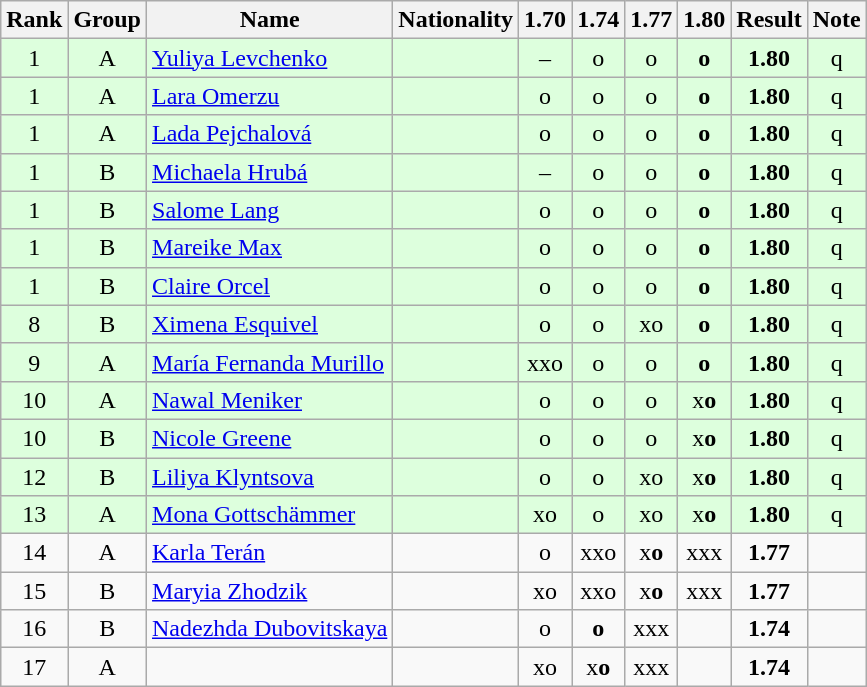<table class="wikitable sortable" style="text-align:center">
<tr>
<th>Rank</th>
<th>Group</th>
<th>Name</th>
<th>Nationality</th>
<th>1.70</th>
<th>1.74</th>
<th>1.77</th>
<th>1.80</th>
<th>Result</th>
<th>Note</th>
</tr>
<tr bgcolor=ddffdd>
<td>1</td>
<td>A</td>
<td align=left><a href='#'>Yuliya Levchenko</a></td>
<td align=left></td>
<td>–</td>
<td>o</td>
<td>o</td>
<td><strong>o</strong></td>
<td><strong>1.80</strong></td>
<td>q</td>
</tr>
<tr bgcolor=ddffdd>
<td>1</td>
<td>A</td>
<td align=left><a href='#'>Lara Omerzu</a></td>
<td align=left></td>
<td>o</td>
<td>o</td>
<td>o</td>
<td><strong>o</strong></td>
<td><strong>1.80</strong></td>
<td>q</td>
</tr>
<tr bgcolor=ddffdd>
<td>1</td>
<td>A</td>
<td align=left><a href='#'>Lada Pejchalová</a></td>
<td align=left></td>
<td>o</td>
<td>o</td>
<td>o</td>
<td><strong>o</strong></td>
<td><strong>1.80</strong></td>
<td>q</td>
</tr>
<tr bgcolor=ddffdd>
<td>1</td>
<td>B</td>
<td align=left><a href='#'>Michaela Hrubá</a></td>
<td align=left></td>
<td>–</td>
<td>o</td>
<td>o</td>
<td><strong>o</strong></td>
<td><strong>1.80</strong></td>
<td>q</td>
</tr>
<tr bgcolor=ddffdd>
<td>1</td>
<td>B</td>
<td align=left><a href='#'>Salome Lang</a></td>
<td align=left></td>
<td>o</td>
<td>o</td>
<td>o</td>
<td><strong>o</strong></td>
<td><strong>1.80</strong></td>
<td>q</td>
</tr>
<tr bgcolor=ddffdd>
<td>1</td>
<td>B</td>
<td align=left><a href='#'>Mareike Max</a></td>
<td align=left></td>
<td>o</td>
<td>o</td>
<td>o</td>
<td><strong>o</strong></td>
<td><strong>1.80</strong></td>
<td>q</td>
</tr>
<tr bgcolor=ddffdd>
<td>1</td>
<td>B</td>
<td align=left><a href='#'>Claire Orcel</a></td>
<td align=left></td>
<td>o</td>
<td>o</td>
<td>o</td>
<td><strong>o</strong></td>
<td><strong>1.80</strong></td>
<td>q</td>
</tr>
<tr bgcolor=ddffdd>
<td>8</td>
<td>B</td>
<td align=left><a href='#'>Ximena Esquivel</a></td>
<td align=left></td>
<td>o</td>
<td>o</td>
<td>xo</td>
<td><strong>o</strong></td>
<td><strong>1.80</strong></td>
<td>q</td>
</tr>
<tr bgcolor=ddffdd>
<td>9</td>
<td>A</td>
<td align=left><a href='#'>María Fernanda Murillo</a></td>
<td align=left></td>
<td>xxo</td>
<td>o</td>
<td>o</td>
<td><strong>o</strong></td>
<td><strong>1.80</strong></td>
<td>q</td>
</tr>
<tr bgcolor=ddffdd>
<td>10</td>
<td>A</td>
<td align=left><a href='#'>Nawal Meniker</a></td>
<td align=left></td>
<td>o</td>
<td>o</td>
<td>o</td>
<td>x<strong>o</strong></td>
<td><strong>1.80</strong></td>
<td>q</td>
</tr>
<tr bgcolor=ddffdd>
<td>10</td>
<td>B</td>
<td align=left><a href='#'>Nicole Greene</a></td>
<td align=left></td>
<td>o</td>
<td>o</td>
<td>o</td>
<td>x<strong>o</strong></td>
<td><strong>1.80</strong></td>
<td>q</td>
</tr>
<tr bgcolor=ddffdd>
<td>12</td>
<td>B</td>
<td align=left><a href='#'>Liliya Klyntsova</a></td>
<td align=left></td>
<td>o</td>
<td>o</td>
<td>xo</td>
<td>x<strong>o</strong></td>
<td><strong>1.80</strong></td>
<td>q</td>
</tr>
<tr bgcolor=ddffdd>
<td>13</td>
<td>A</td>
<td align=left><a href='#'>Mona Gottschämmer</a></td>
<td align=left></td>
<td>xo</td>
<td>o</td>
<td>xo</td>
<td>x<strong>o</strong></td>
<td><strong>1.80</strong></td>
<td>q</td>
</tr>
<tr>
<td>14</td>
<td>A</td>
<td align=left><a href='#'>Karla Terán</a></td>
<td align=left></td>
<td>o</td>
<td>xxo</td>
<td>x<strong>o</strong></td>
<td>xxx</td>
<td><strong>1.77</strong></td>
<td></td>
</tr>
<tr>
<td>15</td>
<td>B</td>
<td align=left><a href='#'>Maryia Zhodzik</a></td>
<td align=left></td>
<td>xo</td>
<td>xxo</td>
<td>x<strong>o</strong></td>
<td>xxx</td>
<td><strong>1.77</strong></td>
<td></td>
</tr>
<tr>
<td>16</td>
<td>B</td>
<td align=left><a href='#'>Nadezhda Dubovitskaya</a></td>
<td align=left></td>
<td>o</td>
<td><strong>o</strong></td>
<td>xxx</td>
<td></td>
<td><strong>1.74</strong></td>
<td></td>
</tr>
<tr>
<td>17</td>
<td>A</td>
<td align=left></td>
<td align=left></td>
<td>xo</td>
<td>x<strong>o</strong></td>
<td>xxx</td>
<td></td>
<td><strong>1.74</strong></td>
<td></td>
</tr>
</table>
